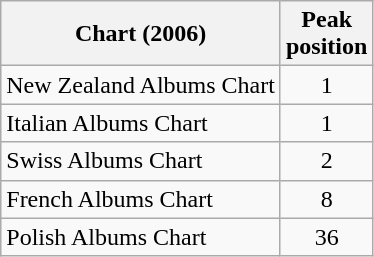<table class="wikitable">
<tr>
<th align="left">Chart (2006)</th>
<th align="left">Peak<br>position</th>
</tr>
<tr>
<td align="left">New Zealand Albums Chart</td>
<td style="text-align:center;">1</td>
</tr>
<tr>
<td align="left">Italian Albums Chart</td>
<td style="text-align:center;">1</td>
</tr>
<tr>
<td align="left">Swiss Albums Chart</td>
<td style="text-align:center;">2</td>
</tr>
<tr>
<td align="left">French Albums Chart</td>
<td style="text-align:center;">8</td>
</tr>
<tr>
<td align="left">Polish Albums Chart</td>
<td style="text-align:center;">36</td>
</tr>
</table>
